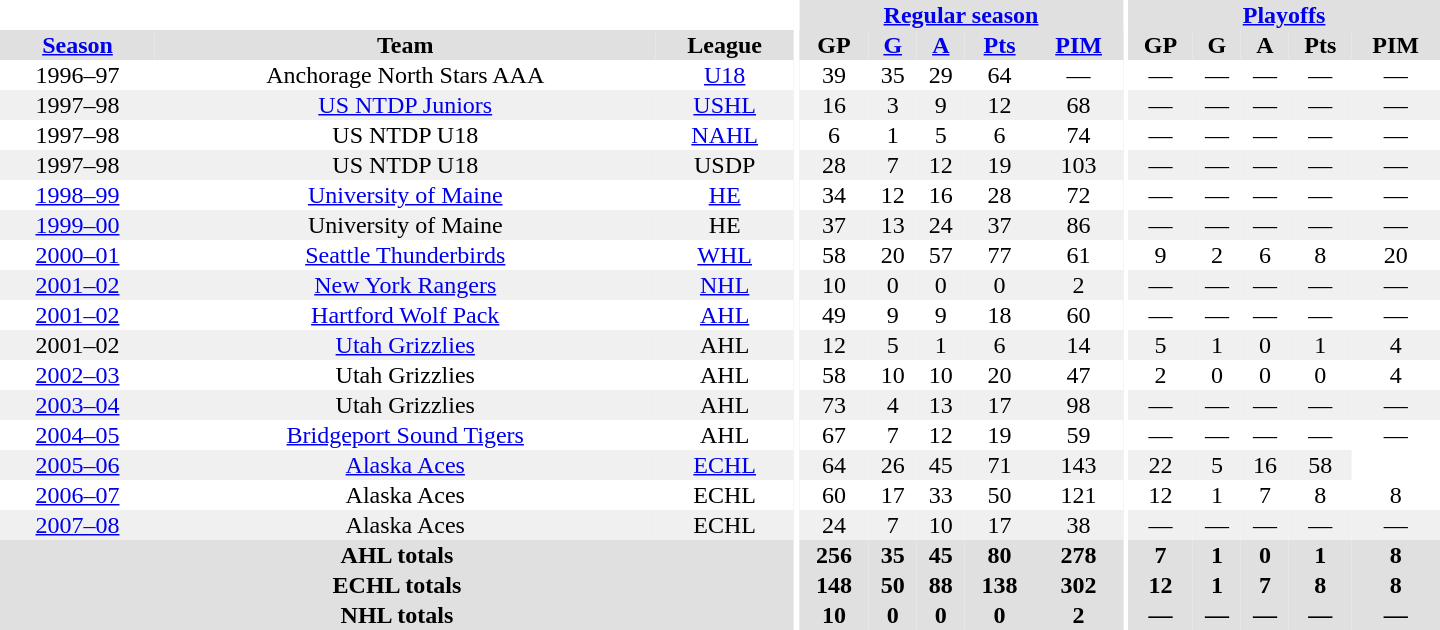<table border="0" cellpadding="1" cellspacing="0" style="text-align:center; width:60em">
<tr bgcolor="#e0e0e0">
<th colspan="3" bgcolor="#ffffff"></th>
<th rowspan="100" bgcolor="#ffffff"></th>
<th colspan="5"><a href='#'>Regular season</a></th>
<th rowspan="100" bgcolor="#ffffff"></th>
<th colspan="5"><a href='#'>Playoffs</a></th>
</tr>
<tr bgcolor="#e0e0e0">
<th><a href='#'>Season</a></th>
<th>Team</th>
<th>League</th>
<th>GP</th>
<th><a href='#'>G</a></th>
<th><a href='#'>A</a></th>
<th><a href='#'>Pts</a></th>
<th><a href='#'>PIM</a></th>
<th>GP</th>
<th>G</th>
<th>A</th>
<th>Pts</th>
<th>PIM</th>
</tr>
<tr>
<td>1996–97</td>
<td>Anchorage North Stars AAA</td>
<td><a href='#'>U18</a></td>
<td>39</td>
<td>35</td>
<td>29</td>
<td>64</td>
<td>—</td>
<td>—</td>
<td>—</td>
<td>—</td>
<td>—</td>
<td>—</td>
</tr>
<tr bgcolor="#f0f0f0">
<td>1997–98</td>
<td><a href='#'>US NTDP Juniors</a></td>
<td><a href='#'>USHL</a></td>
<td>16</td>
<td>3</td>
<td>9</td>
<td>12</td>
<td>68</td>
<td>—</td>
<td>—</td>
<td>—</td>
<td>—</td>
<td>—</td>
</tr>
<tr>
<td>1997–98</td>
<td>US NTDP U18</td>
<td><a href='#'>NAHL</a></td>
<td>6</td>
<td>1</td>
<td>5</td>
<td>6</td>
<td>74</td>
<td>—</td>
<td>—</td>
<td>—</td>
<td>—</td>
<td>—</td>
</tr>
<tr bgcolor="#f0f0f0">
<td>1997–98</td>
<td>US NTDP U18</td>
<td>USDP</td>
<td>28</td>
<td>7</td>
<td>12</td>
<td>19</td>
<td>103</td>
<td>—</td>
<td>—</td>
<td>—</td>
<td>—</td>
<td>—</td>
</tr>
<tr>
<td><a href='#'>1998–99</a></td>
<td><a href='#'>University of Maine</a></td>
<td><a href='#'>HE</a></td>
<td>34</td>
<td>12</td>
<td>16</td>
<td>28</td>
<td>72</td>
<td>—</td>
<td>—</td>
<td>—</td>
<td>—</td>
<td>—</td>
</tr>
<tr bgcolor="#f0f0f0">
<td><a href='#'>1999–00</a></td>
<td>University of Maine</td>
<td>HE</td>
<td>37</td>
<td>13</td>
<td>24</td>
<td>37</td>
<td>86</td>
<td>—</td>
<td>—</td>
<td>—</td>
<td>—</td>
<td>—</td>
</tr>
<tr>
<td><a href='#'>2000–01</a></td>
<td><a href='#'>Seattle Thunderbirds</a></td>
<td><a href='#'>WHL</a></td>
<td>58</td>
<td>20</td>
<td>57</td>
<td>77</td>
<td>61</td>
<td>9</td>
<td>2</td>
<td>6</td>
<td>8</td>
<td>20</td>
</tr>
<tr bgcolor="#f0f0f0">
<td><a href='#'>2001–02</a></td>
<td><a href='#'>New York Rangers</a></td>
<td><a href='#'>NHL</a></td>
<td>10</td>
<td>0</td>
<td>0</td>
<td>0</td>
<td>2</td>
<td>—</td>
<td>—</td>
<td>—</td>
<td>—</td>
<td>—</td>
</tr>
<tr>
<td><a href='#'>2001–02</a></td>
<td><a href='#'>Hartford Wolf Pack</a></td>
<td><a href='#'>AHL</a></td>
<td>49</td>
<td>9</td>
<td>9</td>
<td>18</td>
<td>60</td>
<td>—</td>
<td>—</td>
<td>—</td>
<td>—</td>
<td>—</td>
</tr>
<tr bgcolor="#f0f0f0">
<td>2001–02</td>
<td><a href='#'>Utah Grizzlies</a></td>
<td>AHL</td>
<td>12</td>
<td>5</td>
<td>1</td>
<td>6</td>
<td>14</td>
<td>5</td>
<td>1</td>
<td>0</td>
<td>1</td>
<td>4</td>
</tr>
<tr>
<td><a href='#'>2002–03</a></td>
<td>Utah Grizzlies</td>
<td>AHL</td>
<td>58</td>
<td>10</td>
<td>10</td>
<td>20</td>
<td>47</td>
<td>2</td>
<td>0</td>
<td>0</td>
<td>0</td>
<td>4</td>
</tr>
<tr bgcolor="#f0f0f0">
<td><a href='#'>2003–04</a></td>
<td>Utah Grizzlies</td>
<td>AHL</td>
<td>73</td>
<td>4</td>
<td>13</td>
<td>17</td>
<td>98</td>
<td>—</td>
<td>—</td>
<td>—</td>
<td>—</td>
<td>—</td>
</tr>
<tr>
<td><a href='#'>2004–05</a></td>
<td><a href='#'>Bridgeport Sound Tigers</a></td>
<td>AHL</td>
<td>67</td>
<td>7</td>
<td>12</td>
<td>19</td>
<td>59</td>
<td>—</td>
<td>—</td>
<td>—</td>
<td>—</td>
<td>—</td>
</tr>
<tr bgcolor="#f0f0f0">
<td><a href='#'>2005–06</a></td>
<td><a href='#'>Alaska Aces</a></td>
<td><a href='#'>ECHL</a></td>
<td>64</td>
<td>26</td>
<td>45</td>
<td>71</td>
<td>143</td>
<td>22</td>
<td>5</td>
<td 11>16</td>
<td>58</td>
</tr>
<tr>
<td><a href='#'>2006–07</a></td>
<td>Alaska Aces</td>
<td>ECHL</td>
<td>60</td>
<td>17</td>
<td>33</td>
<td>50</td>
<td>121</td>
<td>12</td>
<td>1</td>
<td>7</td>
<td>8</td>
<td>8</td>
</tr>
<tr bgcolor="#f0f0f0">
<td><a href='#'>2007–08</a></td>
<td>Alaska Aces</td>
<td>ECHL</td>
<td>24</td>
<td>7</td>
<td>10</td>
<td>17</td>
<td>38</td>
<td>—</td>
<td>—</td>
<td>—</td>
<td>—</td>
<td>—</td>
</tr>
<tr bgcolor="#e0e0e0">
<th colspan="3">AHL totals</th>
<th>256</th>
<th>35</th>
<th>45</th>
<th>80</th>
<th>278</th>
<th>7</th>
<th>1</th>
<th>0</th>
<th>1</th>
<th>8</th>
</tr>
<tr bgcolor="#e0e0e0">
<th colspan="3">ECHL totals</th>
<th>148</th>
<th>50</th>
<th>88</th>
<th>138</th>
<th>302</th>
<th>12</th>
<th>1</th>
<th>7</th>
<th>8</th>
<th>8</th>
</tr>
<tr bgcolor="#e0e0e0">
<th colspan="3">NHL totals</th>
<th>10</th>
<th>0</th>
<th>0</th>
<th>0</th>
<th>2</th>
<th>—</th>
<th>—</th>
<th>—</th>
<th>—</th>
<th>—</th>
</tr>
</table>
